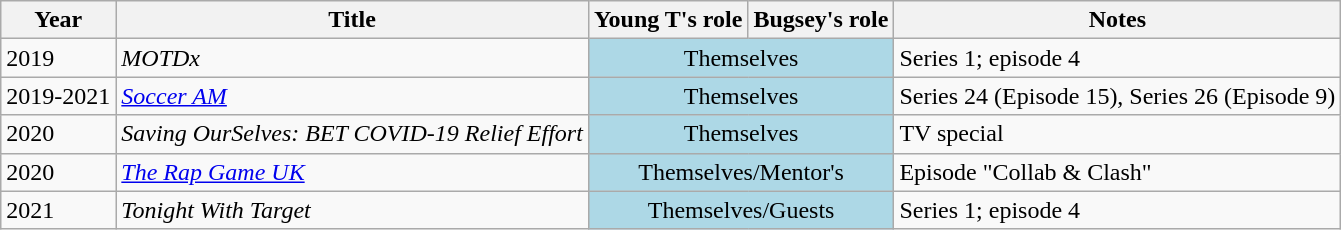<table class="wikitable sortable">
<tr>
<th>Year</th>
<th>Title</th>
<th>Young T's role</th>
<th>Bugsey's role</th>
<th class="unsortable">Notes</th>
</tr>
<tr>
<td>2019</td>
<td><em>MOTDx</em></td>
<td style="background:lightblue;" align="center" colspan="2">Themselves</td>
<td>Series 1; episode 4</td>
</tr>
<tr>
<td>2019-2021</td>
<td><em><a href='#'>Soccer AM</a></em></td>
<td style="background:lightblue;" align="center" colspan="2">Themselves</td>
<td>Series 24 (Episode 15), Series 26 (Episode 9)</td>
</tr>
<tr>
<td>2020</td>
<td><em>Saving OurSelves: BET COVID-19 Relief Effort</em></td>
<td style="background:lightblue;" align="center" colspan="2">Themselves</td>
<td>TV special</td>
</tr>
<tr>
<td>2020</td>
<td><em><a href='#'>The Rap Game UK</a></em></td>
<td style="background:lightblue;" align="center" colspan="2">Themselves/Mentor's</td>
<td>Episode "Collab & Clash"</td>
</tr>
<tr>
<td>2021</td>
<td><em>Tonight With Target</em></td>
<td style="background:lightblue;" align="center" colspan="2">Themselves/Guests</td>
<td>Series 1; episode 4</td>
</tr>
</table>
